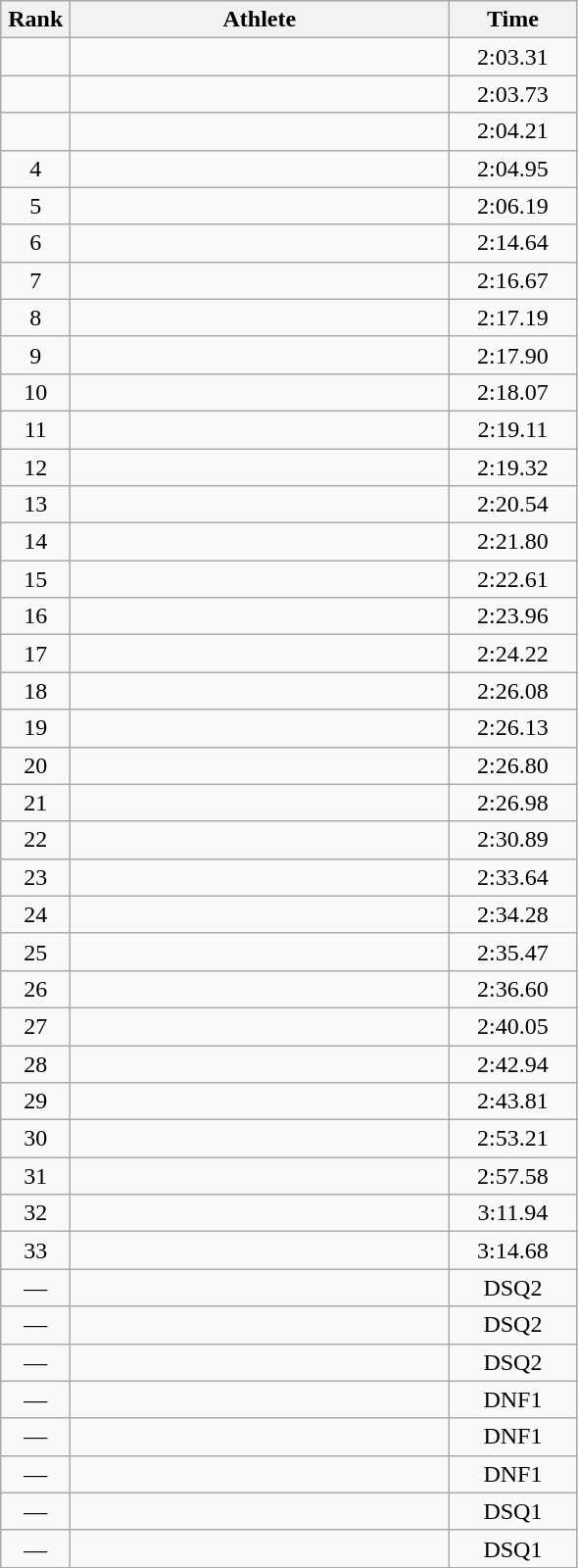<table class=wikitable style="text-align:center">
<tr>
<th width=40>Rank</th>
<th width=250>Athlete</th>
<th width=80>Time</th>
</tr>
<tr>
<td></td>
<td align=left></td>
<td>2:03.31</td>
</tr>
<tr>
<td></td>
<td align=left></td>
<td>2:03.73</td>
</tr>
<tr>
<td></td>
<td align=left></td>
<td>2:04.21</td>
</tr>
<tr>
<td>4</td>
<td align=left></td>
<td>2:04.95</td>
</tr>
<tr>
<td>5</td>
<td align=left></td>
<td>2:06.19</td>
</tr>
<tr>
<td>6</td>
<td align=left></td>
<td>2:14.64</td>
</tr>
<tr>
<td>7</td>
<td align=left></td>
<td>2:16.67</td>
</tr>
<tr>
<td>8</td>
<td align=left></td>
<td>2:17.19</td>
</tr>
<tr>
<td>9</td>
<td align=left></td>
<td>2:17.90</td>
</tr>
<tr>
<td>10</td>
<td align=left></td>
<td>2:18.07</td>
</tr>
<tr>
<td>11</td>
<td align=left></td>
<td>2:19.11</td>
</tr>
<tr>
<td>12</td>
<td align=left></td>
<td>2:19.32</td>
</tr>
<tr>
<td>13</td>
<td align=left></td>
<td>2:20.54</td>
</tr>
<tr>
<td>14</td>
<td align=left></td>
<td>2:21.80</td>
</tr>
<tr>
<td>15</td>
<td align=left></td>
<td>2:22.61</td>
</tr>
<tr>
<td>16</td>
<td align=left></td>
<td>2:23.96</td>
</tr>
<tr>
<td>17</td>
<td align=left></td>
<td>2:24.22</td>
</tr>
<tr>
<td>18</td>
<td align=left></td>
<td>2:26.08</td>
</tr>
<tr>
<td>19</td>
<td align=left></td>
<td>2:26.13</td>
</tr>
<tr>
<td>20</td>
<td align=left></td>
<td>2:26.80</td>
</tr>
<tr>
<td>21</td>
<td align=left></td>
<td>2:26.98</td>
</tr>
<tr>
<td>22</td>
<td align=left></td>
<td>2:30.89</td>
</tr>
<tr>
<td>23</td>
<td align=left></td>
<td>2:33.64</td>
</tr>
<tr>
<td>24</td>
<td align=left></td>
<td>2:34.28</td>
</tr>
<tr>
<td>25</td>
<td align=left></td>
<td>2:35.47</td>
</tr>
<tr>
<td>26</td>
<td align=left></td>
<td>2:36.60</td>
</tr>
<tr>
<td>27</td>
<td align=left></td>
<td>2:40.05</td>
</tr>
<tr>
<td>28</td>
<td align=left></td>
<td>2:42.94</td>
</tr>
<tr>
<td>29</td>
<td align=left></td>
<td>2:43.81</td>
</tr>
<tr>
<td>30</td>
<td align=left></td>
<td>2:53.21</td>
</tr>
<tr>
<td>31</td>
<td align=left></td>
<td>2:57.58</td>
</tr>
<tr>
<td>32</td>
<td align=left></td>
<td>3:11.94</td>
</tr>
<tr>
<td>33</td>
<td align=left></td>
<td>3:14.68</td>
</tr>
<tr>
<td>—</td>
<td align=left></td>
<td>DSQ2</td>
</tr>
<tr>
<td>—</td>
<td align=left></td>
<td>DSQ2</td>
</tr>
<tr>
<td>—</td>
<td align=left></td>
<td>DSQ2</td>
</tr>
<tr>
<td>—</td>
<td align=left></td>
<td>DNF1</td>
</tr>
<tr>
<td>—</td>
<td align=left></td>
<td>DNF1</td>
</tr>
<tr>
<td>—</td>
<td align=left></td>
<td>DNF1</td>
</tr>
<tr>
<td>—</td>
<td align=left></td>
<td>DSQ1</td>
</tr>
<tr>
<td>—</td>
<td align=left></td>
<td>DSQ1</td>
</tr>
</table>
